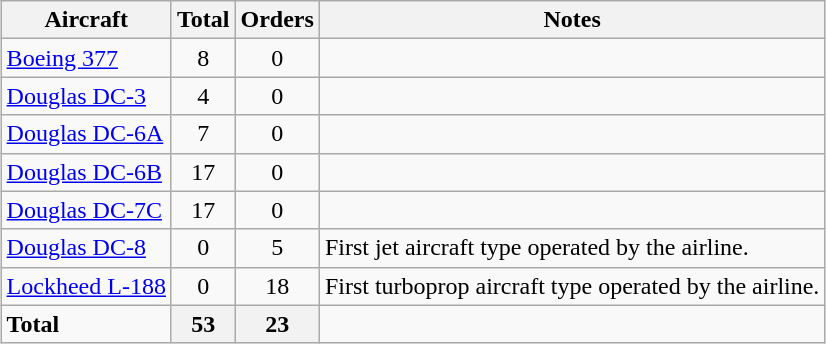<table class="wikitable" style="margin:0.5em auto">
<tr>
<th>Aircraft</th>
<th>Total</th>
<th>Orders</th>
<th>Notes</th>
</tr>
<tr>
<td><a href='#'>Boeing 377</a></td>
<td align="center">8</td>
<td align="center">0</td>
<td></td>
</tr>
<tr>
<td><a href='#'>Douglas DC-3</a></td>
<td align="center">4</td>
<td align="center">0</td>
<td></td>
</tr>
<tr>
<td><a href='#'>Douglas DC-6A</a></td>
<td align="center">7</td>
<td align="center">0</td>
<td></td>
</tr>
<tr>
<td><a href='#'>Douglas DC-6B</a></td>
<td align="center">17</td>
<td align="center">0</td>
<td></td>
</tr>
<tr>
<td><a href='#'>Douglas DC-7C</a></td>
<td align="center">17</td>
<td align="center">0</td>
<td></td>
</tr>
<tr>
<td><a href='#'>Douglas DC-8</a></td>
<td align="center">0</td>
<td align="center">5</td>
<td>First jet aircraft type operated by the airline.</td>
</tr>
<tr>
<td><a href='#'>Lockheed L-188</a></td>
<td align="center">0</td>
<td align="center">18</td>
<td>First turboprop aircraft type operated by the airline.</td>
</tr>
<tr>
<td><strong>Total</strong></td>
<th>53</th>
<th>23</th>
<td></td>
</tr>
</table>
